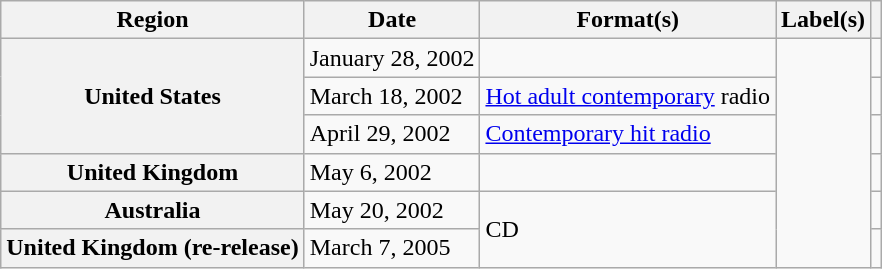<table class="wikitable plainrowheaders">
<tr>
<th scope="col">Region</th>
<th scope="col">Date</th>
<th scope="col">Format(s)</th>
<th scope="col">Label(s)</th>
<th scope="col"></th>
</tr>
<tr>
<th scope="row" rowspan="3">United States</th>
<td>January 28, 2002</td>
<td></td>
<td rowspan="6"></td>
<td></td>
</tr>
<tr>
<td>March 18, 2002</td>
<td><a href='#'>Hot adult contemporary</a> radio</td>
<td></td>
</tr>
<tr>
<td>April 29, 2002</td>
<td><a href='#'>Contemporary hit radio</a></td>
<td></td>
</tr>
<tr>
<th scope="row">United Kingdom</th>
<td>May 6, 2002</td>
<td></td>
<td></td>
</tr>
<tr>
<th scope="row">Australia</th>
<td>May 20, 2002</td>
<td rowspan="2">CD</td>
<td></td>
</tr>
<tr>
<th scope="row">United Kingdom (re-release)</th>
<td>March 7, 2005</td>
<td></td>
</tr>
</table>
